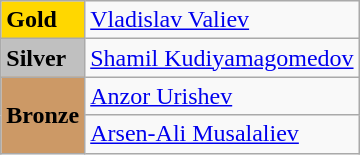<table class="wikitable">
<tr>
<td bgcolor="gold"><strong>Gold</strong></td>
<td> <a href='#'>Vladislav Valiev</a></td>
</tr>
<tr>
<td bgcolor="silver"><strong>Silver</strong></td>
<td> <a href='#'>Shamil Kudiyamagomedov</a></td>
</tr>
<tr>
<td rowspan="2" bgcolor="#cc9966"><strong>Bronze</strong></td>
<td> <a href='#'>Anzor Urishev</a></td>
</tr>
<tr>
<td> <a href='#'>Arsen-Ali Musalaliev</a></td>
</tr>
</table>
